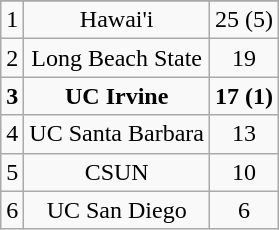<table class="wikitable">
<tr align="center">
</tr>
<tr align="center">
<td>1</td>
<td>Hawai'i</td>
<td>25 (5)</td>
</tr>
<tr align="center">
<td>2</td>
<td>Long Beach State</td>
<td>19</td>
</tr>
<tr align="center">
<td><strong>3</strong></td>
<td><strong>UC Irvine</strong></td>
<td><strong>17 (1)</strong></td>
</tr>
<tr align="center">
<td>4</td>
<td>UC Santa Barbara</td>
<td>13</td>
</tr>
<tr align="center">
<td>5</td>
<td>CSUN</td>
<td>10</td>
</tr>
<tr align="center">
<td>6</td>
<td>UC San Diego</td>
<td>6</td>
</tr>
</table>
